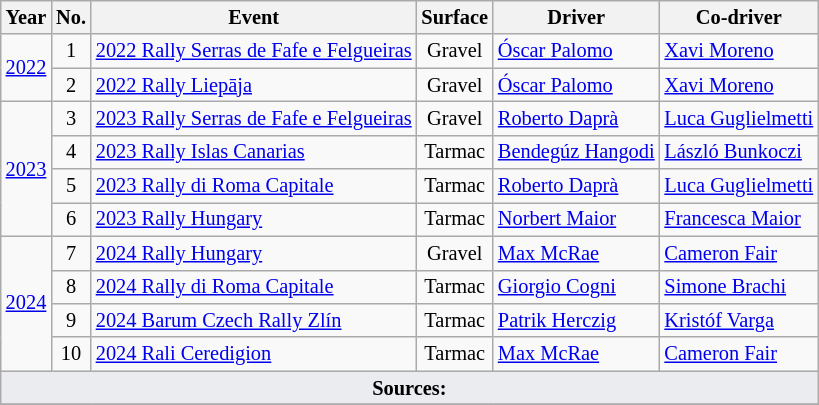<table class="wikitable" style="font-size: 85%; ">
<tr>
<th>Year</th>
<th>No.</th>
<th>Event</th>
<th>Surface</th>
<th>Driver</th>
<th>Co-driver</th>
</tr>
<tr>
<td align="center" rowspan="2"><a href='#'>2022</a></td>
<td align="center">1</td>
<td> <a href='#'>2022 Rally Serras de Fafe e Felgueiras</a></td>
<td align="center">Gravel</td>
<td> <a href='#'>Óscar Palomo</a></td>
<td> <a href='#'>Xavi Moreno</a></td>
</tr>
<tr>
<td align="center">2</td>
<td> <a href='#'>2022 Rally Liepāja</a></td>
<td align="center">Gravel</td>
<td> <a href='#'>Óscar Palomo</a></td>
<td> <a href='#'>Xavi Moreno</a></td>
</tr>
<tr>
<td align="center" rowspan="4"><a href='#'>2023</a></td>
<td align="center">3</td>
<td> <a href='#'>2023 Rally Serras de Fafe e Felgueiras</a></td>
<td align="center">Gravel</td>
<td> <a href='#'>Roberto Daprà</a></td>
<td> <a href='#'>Luca Guglielmetti</a></td>
</tr>
<tr>
<td align="center">4</td>
<td> <a href='#'>2023 Rally Islas Canarias</a></td>
<td align="center">Tarmac</td>
<td> <a href='#'>Bendegúz Hangodi</a></td>
<td> <a href='#'>László Bunkoczi</a></td>
</tr>
<tr>
<td align="center">5</td>
<td> <a href='#'>2023 Rally di Roma Capitale</a></td>
<td align="center">Tarmac</td>
<td> <a href='#'>Roberto Daprà</a></td>
<td> <a href='#'>Luca Guglielmetti</a></td>
</tr>
<tr>
<td align="center">6</td>
<td> <a href='#'>2023 Rally Hungary</a></td>
<td align="center">Tarmac</td>
<td> <a href='#'>Norbert Maior</a></td>
<td> <a href='#'>Francesca Maior</a></td>
</tr>
<tr>
<td align="center" rowspan="4"><a href='#'>2024</a></td>
<td align="center">7</td>
<td> <a href='#'>2024 Rally Hungary</a></td>
<td align="center">Gravel</td>
<td> <a href='#'>Max McRae</a></td>
<td> <a href='#'>Cameron Fair</a></td>
</tr>
<tr>
<td align="center">8</td>
<td> <a href='#'>2024 Rally di Roma Capitale</a></td>
<td align="center">Tarmac</td>
<td> <a href='#'>Giorgio Cogni</a></td>
<td> <a href='#'>Simone Brachi</a></td>
</tr>
<tr>
<td align="center">9</td>
<td> <a href='#'>2024 Barum Czech Rally Zlín</a></td>
<td align="center">Tarmac</td>
<td> <a href='#'>Patrik Herczig</a></td>
<td> <a href='#'>Kristóf Varga</a></td>
</tr>
<tr>
<td align="center">10</td>
<td> <a href='#'>2024 Rali Ceredigion</a></td>
<td align="center">Tarmac</td>
<td> <a href='#'>Max McRae</a></td>
<td> <a href='#'>Cameron Fair</a></td>
</tr>
<tr>
<td colspan="6" style="background-color:#EAECF0;text-align:center"><strong>Sources:</strong></td>
</tr>
<tr>
</tr>
</table>
